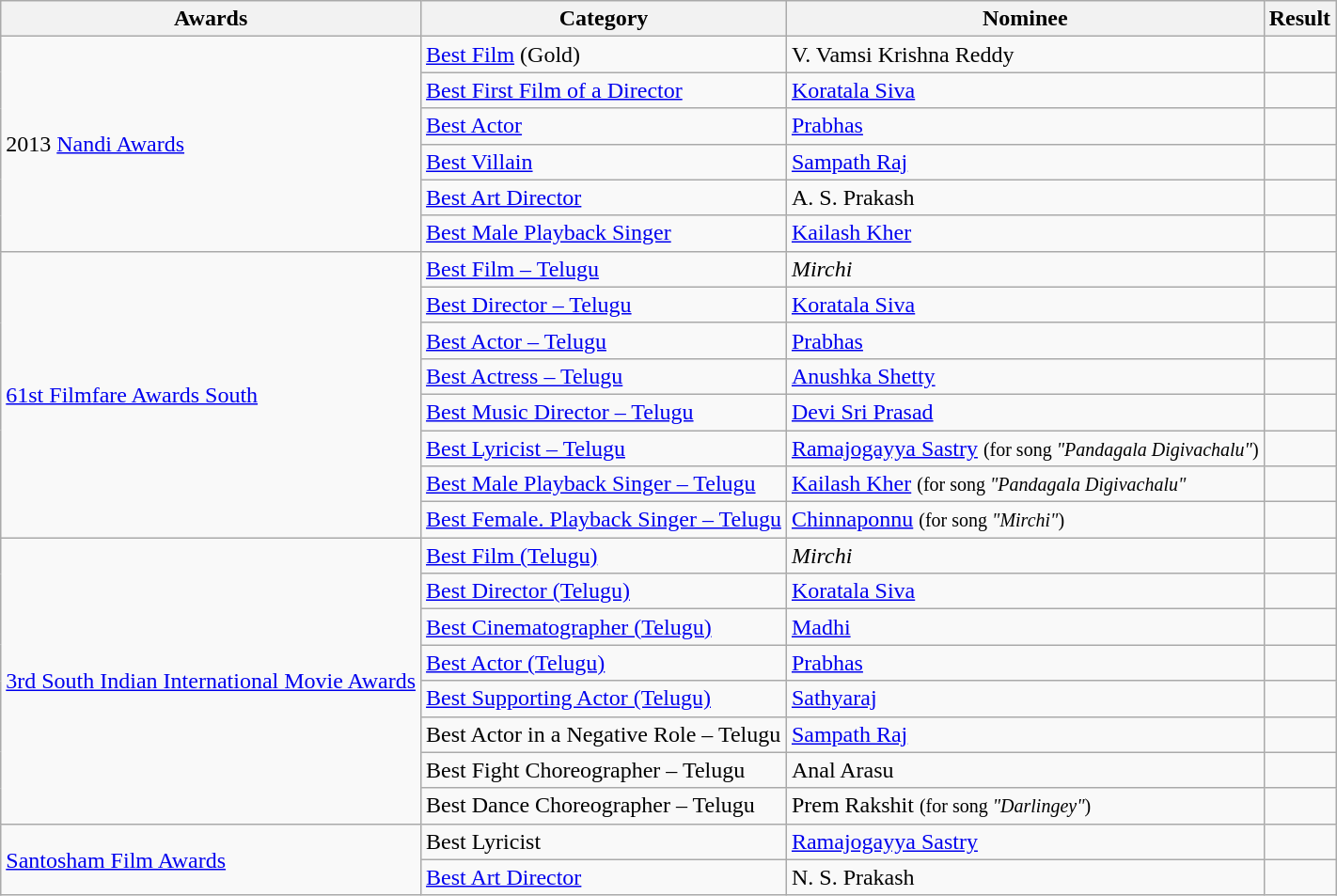<table class="wikitable">
<tr>
<th>Awards</th>
<th>Category</th>
<th>Nominee</th>
<th>Result</th>
</tr>
<tr>
<td rowspan="6">2013 <a href='#'>Nandi Awards</a></td>
<td><a href='#'>Best Film</a> (Gold)</td>
<td>V. Vamsi Krishna Reddy</td>
<td></td>
</tr>
<tr>
<td><a href='#'>Best First Film of a Director</a></td>
<td><a href='#'>Koratala Siva</a></td>
<td></td>
</tr>
<tr>
<td><a href='#'>Best Actor</a></td>
<td><a href='#'>Prabhas</a></td>
<td></td>
</tr>
<tr>
<td><a href='#'>Best Villain</a></td>
<td><a href='#'>Sampath Raj</a></td>
<td></td>
</tr>
<tr>
<td><a href='#'>Best Art Director</a></td>
<td>A. S. Prakash</td>
<td></td>
</tr>
<tr>
<td><a href='#'>Best Male Playback Singer</a></td>
<td><a href='#'>Kailash Kher</a></td>
<td></td>
</tr>
<tr>
<td rowspan="8"><a href='#'>61st Filmfare Awards South</a></td>
<td><a href='#'>Best Film – Telugu</a></td>
<td><em>Mirchi</em></td>
<td></td>
</tr>
<tr>
<td><a href='#'>Best Director – Telugu</a></td>
<td><a href='#'>Koratala Siva</a></td>
<td></td>
</tr>
<tr>
<td><a href='#'>Best Actor – Telugu</a></td>
<td><a href='#'>Prabhas</a></td>
<td></td>
</tr>
<tr>
<td><a href='#'>Best Actress – Telugu</a></td>
<td><a href='#'>Anushka Shetty</a></td>
<td></td>
</tr>
<tr>
<td><a href='#'>Best Music Director – Telugu</a></td>
<td><a href='#'>Devi Sri Prasad</a></td>
<td></td>
</tr>
<tr>
<td><a href='#'>Best Lyricist – Telugu</a></td>
<td><a href='#'>Ramajogayya Sastry</a> <small>(for song <em>"Pandagala Digivachalu"</em>)</small></td>
<td></td>
</tr>
<tr>
<td><a href='#'>Best Male Playback Singer – Telugu</a></td>
<td><a href='#'>Kailash Kher</a> <small>(for song <em>"Pandagala Digivachalu"</em></small></td>
<td></td>
</tr>
<tr>
<td><a href='#'>Best Female. Playback Singer – Telugu</a></td>
<td><a href='#'>Chinnaponnu</a> <small>(for song <em>"Mirchi"</em>)</small></td>
<td></td>
</tr>
<tr>
<td rowspan="8"><a href='#'>3rd South Indian International Movie Awards</a></td>
<td><a href='#'>Best Film (Telugu)</a></td>
<td><em>Mirchi</em></td>
<td></td>
</tr>
<tr>
<td><a href='#'>Best Director (Telugu)</a></td>
<td><a href='#'>Koratala Siva</a></td>
<td></td>
</tr>
<tr>
<td><a href='#'>Best Cinematographer (Telugu)</a></td>
<td><a href='#'>Madhi</a></td>
<td></td>
</tr>
<tr>
<td><a href='#'>Best Actor (Telugu)</a></td>
<td><a href='#'>Prabhas</a></td>
<td></td>
</tr>
<tr>
<td><a href='#'>Best Supporting Actor (Telugu)</a></td>
<td><a href='#'>Sathyaraj</a></td>
<td></td>
</tr>
<tr>
<td>Best Actor in a Negative Role – Telugu</td>
<td><a href='#'>Sampath Raj</a></td>
<td></td>
</tr>
<tr>
<td>Best Fight Choreographer – Telugu</td>
<td>Anal Arasu</td>
<td></td>
</tr>
<tr>
<td>Best Dance Choreographer – Telugu</td>
<td>Prem Rakshit <small>(for song <em>"Darlingey"</em>)</small></td>
<td></td>
</tr>
<tr>
<td rowspan="2"><a href='#'>Santosham Film Awards</a></td>
<td>Best Lyricist</td>
<td><a href='#'>Ramajogayya Sastry</a></td>
<td></td>
</tr>
<tr>
<td><a href='#'>Best Art Director</a></td>
<td>N. S. Prakash</td>
<td></td>
</tr>
</table>
